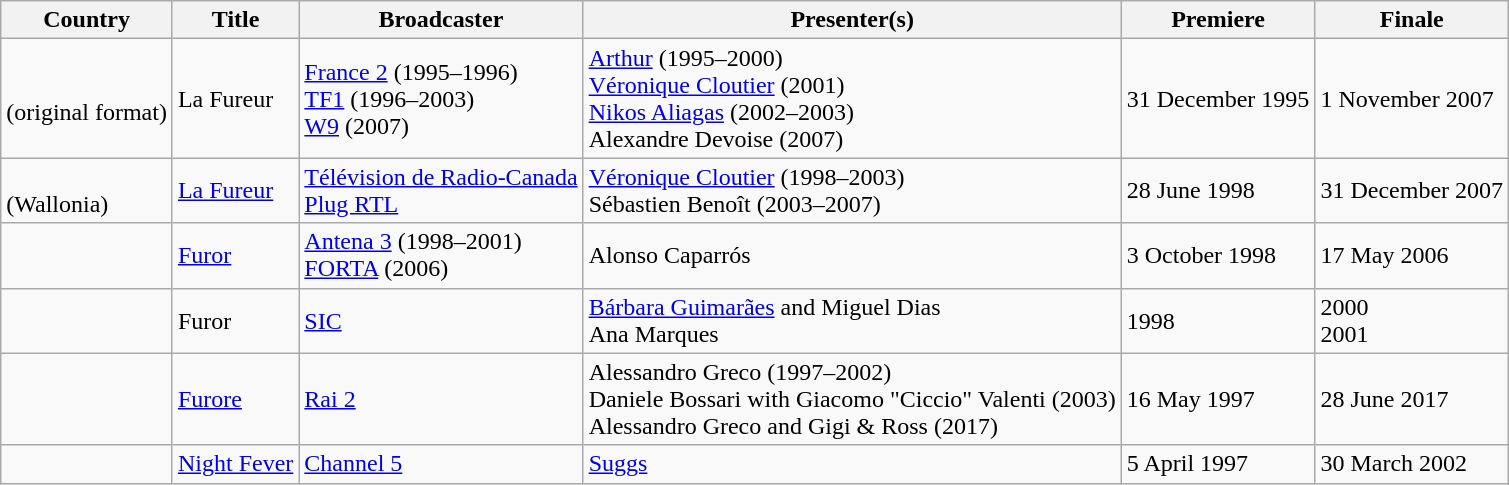<table class="wikitable">
<tr>
<th>Country</th>
<th>Title</th>
<th>Broadcaster</th>
<th>Presenter(s)</th>
<th>Premiere</th>
<th>Finale</th>
</tr>
<tr>
<td><br>(original format)</td>
<td>La Fureur</td>
<td><a href='#'>France 2</a> (1995–1996)<br><a href='#'>TF1</a> (1996–2003)<br><a href='#'>W9</a> (2007)</td>
<td><a href='#'>Arthur</a> (1995–2000)<br><a href='#'>Véronique Cloutier</a> (2001)<br><a href='#'>Nikos Aliagas</a> (2002–2003)<br>Alexandre Devoise (2007)</td>
<td>31 December 1995</td>
<td>1 November 2007</td>
</tr>
<tr>
<td><br> (Wallonia)</td>
<td><a href='#'>La Fureur</a></td>
<td><a href='#'>Télévision de Radio-Canada</a><br><a href='#'>Plug RTL</a></td>
<td><a href='#'>Véronique Cloutier</a> (1998–2003)<br>Sébastien Benoît (2003–2007)</td>
<td>28 June 1998</td>
<td>31 December 2007</td>
</tr>
<tr>
<td></td>
<td><a href='#'>Furor</a></td>
<td><a href='#'>Antena 3</a> (1998–2001)<br><a href='#'>FORTA</a> (2006)</td>
<td>Alonso Caparrós</td>
<td>3 October 1998</td>
<td>17 May 2006</td>
</tr>
<tr>
<td></td>
<td>Furor</td>
<td><a href='#'>SIC</a></td>
<td><a href='#'>Bárbara Guimarães</a> and Miguel Dias<br>Ana Marques</td>
<td>1998</td>
<td>2000<br>2001</td>
</tr>
<tr>
<td></td>
<td><a href='#'>Furore</a></td>
<td><a href='#'>Rai 2</a></td>
<td>Alessandro Greco (1997–2002)<br>Daniele Bossari with Giacomo "Ciccio" Valenti (2003)<br>Alessandro Greco and Gigi & Ross (2017)</td>
<td>16 May 1997</td>
<td>28 June 2017</td>
</tr>
<tr>
<td></td>
<td><a href='#'>Night Fever</a></td>
<td><a href='#'>Channel 5</a></td>
<td><a href='#'>Suggs</a></td>
<td>5 April 1997</td>
<td>30 March 2002</td>
</tr>
</table>
